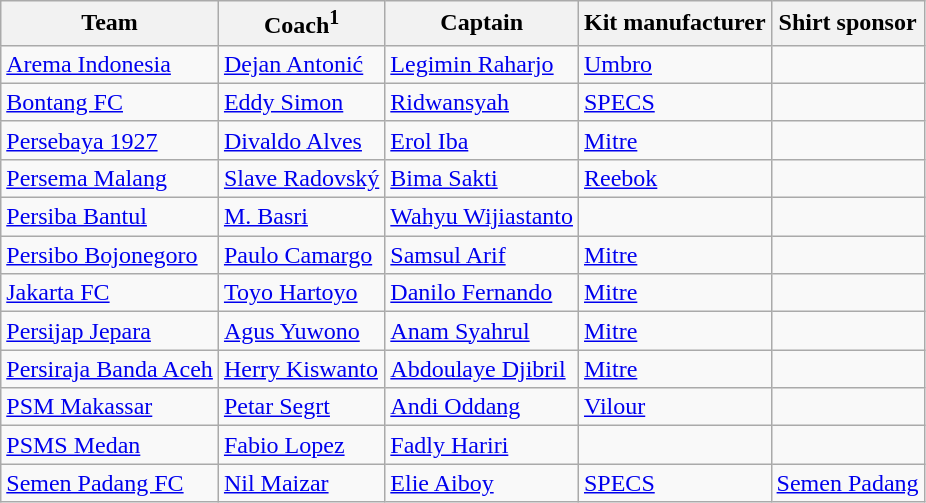<table class="wikitable sortable">
<tr>
<th>Team</th>
<th>Coach<sup>1</sup></th>
<th>Captain</th>
<th>Kit manufacturer</th>
<th>Shirt sponsor</th>
</tr>
<tr>
<td><a href='#'>Arema Indonesia</a></td>
<td> <a href='#'>Dejan Antonić</a></td>
<td> <a href='#'>Legimin Raharjo</a></td>
<td><a href='#'>Umbro</a></td>
<td></td>
</tr>
<tr>
<td><a href='#'>Bontang FC</a></td>
<td> <a href='#'>Eddy Simon</a></td>
<td> <a href='#'>Ridwansyah</a></td>
<td><a href='#'>SPECS</a></td>
<td></td>
</tr>
<tr>
<td><a href='#'>Persebaya 1927</a></td>
<td> <a href='#'>Divaldo Alves</a></td>
<td> <a href='#'>Erol Iba</a></td>
<td><a href='#'>Mitre</a></td>
<td></td>
</tr>
<tr>
<td><a href='#'>Persema Malang</a></td>
<td> <a href='#'>Slave Radovský</a></td>
<td> <a href='#'>Bima Sakti</a></td>
<td><a href='#'>Reebok</a></td>
<td></td>
</tr>
<tr>
<td><a href='#'>Persiba Bantul</a></td>
<td> <a href='#'>M. Basri</a></td>
<td> <a href='#'>Wahyu Wijiastanto</a></td>
<td></td>
<td></td>
</tr>
<tr>
<td><a href='#'>Persibo Bojonegoro</a></td>
<td> <a href='#'>Paulo Camargo</a></td>
<td> <a href='#'>Samsul Arif</a></td>
<td><a href='#'>Mitre</a></td>
<td></td>
</tr>
<tr>
<td><a href='#'>Jakarta FC</a></td>
<td> <a href='#'>Toyo Hartoyo</a></td>
<td> <a href='#'>Danilo Fernando</a></td>
<td><a href='#'>Mitre</a></td>
<td></td>
</tr>
<tr>
<td><a href='#'>Persijap Jepara</a></td>
<td> <a href='#'>Agus Yuwono</a></td>
<td> <a href='#'>Anam Syahrul</a></td>
<td><a href='#'>Mitre</a></td>
<td></td>
</tr>
<tr>
<td><a href='#'>Persiraja Banda Aceh</a></td>
<td> <a href='#'>Herry Kiswanto</a></td>
<td> <a href='#'>Abdoulaye Djibril</a></td>
<td><a href='#'>Mitre</a></td>
<td></td>
</tr>
<tr>
<td><a href='#'>PSM Makassar</a></td>
<td> <a href='#'>Petar Segrt</a></td>
<td> <a href='#'>Andi Oddang</a></td>
<td><a href='#'>Vilour</a></td>
<td></td>
</tr>
<tr>
<td><a href='#'>PSMS Medan</a></td>
<td> <a href='#'>Fabio Lopez</a></td>
<td> <a href='#'>Fadly Hariri</a></td>
<td></td>
<td></td>
</tr>
<tr>
<td><a href='#'>Semen Padang FC</a></td>
<td> <a href='#'>Nil Maizar</a></td>
<td> <a href='#'>Elie Aiboy</a></td>
<td><a href='#'>SPECS</a></td>
<td><a href='#'>Semen Padang</a></td>
</tr>
</table>
